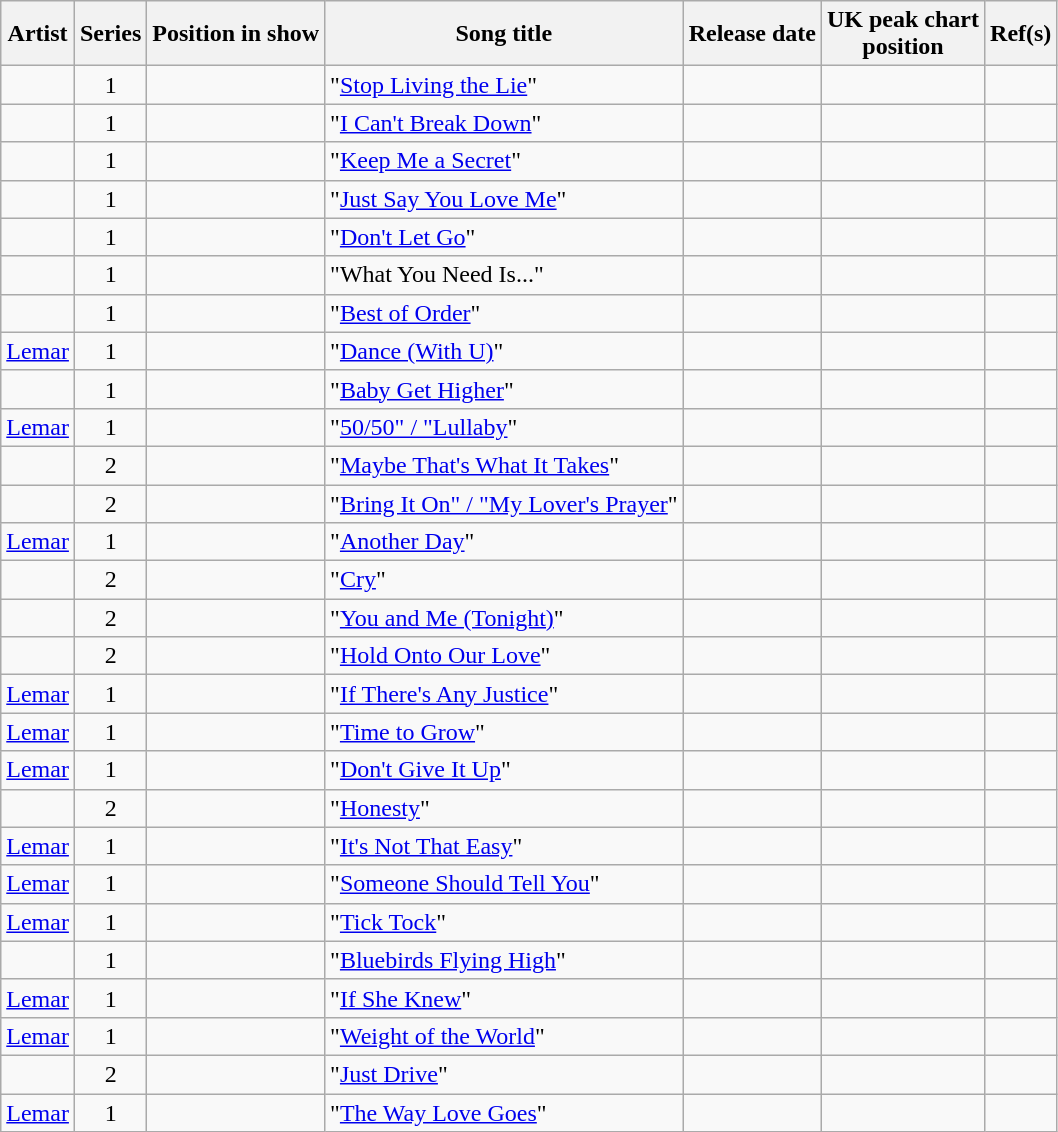<table class="wikitable sortable">
<tr>
<th>Artist</th>
<th>Series</th>
<th>Position in show</th>
<th>Song title</th>
<th>Release date</th>
<th>UK peak chart<br>position</th>
<th class="unsortable">Ref(s)</th>
</tr>
<tr>
<td></td>
<td align="center">1</td>
<td></td>
<td>"<a href='#'>Stop Living the Lie</a>"</td>
<td></td>
<td align="center"></td>
<td></td>
</tr>
<tr>
<td></td>
<td align="center">1</td>
<td></td>
<td>"<a href='#'>I Can't Break Down</a>"</td>
<td></td>
<td align="center"></td>
<td></td>
</tr>
<tr>
<td></td>
<td align="center">1</td>
<td></td>
<td>"<a href='#'>Keep Me a Secret</a>"</td>
<td></td>
<td align="center"></td>
<td></td>
</tr>
<tr>
<td></td>
<td align="center">1</td>
<td></td>
<td>"<a href='#'>Just Say You Love Me</a>"</td>
<td></td>
<td align="center"></td>
<td></td>
</tr>
<tr>
<td></td>
<td align="center">1</td>
<td></td>
<td>"<a href='#'>Don't Let Go</a>"</td>
<td></td>
<td align="center"></td>
<td></td>
</tr>
<tr>
<td></td>
<td align="center">1</td>
<td></td>
<td>"What You Need Is..."</td>
<td></td>
<td align="center"></td>
<td></td>
</tr>
<tr>
<td></td>
<td align="center">1</td>
<td></td>
<td>"<a href='#'>Best of Order</a>"</td>
<td></td>
<td align="center"></td>
<td></td>
</tr>
<tr>
<td><a href='#'>Lemar</a></td>
<td align="center">1</td>
<td></td>
<td>"<a href='#'>Dance (With U)</a>"</td>
<td></td>
<td align="center"></td>
<td></td>
</tr>
<tr>
<td></td>
<td align="center">1</td>
<td></td>
<td>"<a href='#'>Baby Get Higher</a>"</td>
<td></td>
<td align="center"></td>
<td></td>
</tr>
<tr>
<td><a href='#'>Lemar</a></td>
<td align="center">1</td>
<td></td>
<td>"<a href='#'>50/50" / "Lullaby</a>"</td>
<td></td>
<td align="center"></td>
<td></td>
</tr>
<tr>
<td></td>
<td align="center">2</td>
<td></td>
<td>"<a href='#'>Maybe That's What It Takes</a>"</td>
<td></td>
<td align="center"></td>
<td></td>
</tr>
<tr>
<td></td>
<td align="center">2</td>
<td></td>
<td>"<a href='#'>Bring It On" / "My Lover's Prayer</a>"</td>
<td></td>
<td align="center"></td>
<td></td>
</tr>
<tr>
<td><a href='#'>Lemar</a></td>
<td align="center">1</td>
<td></td>
<td>"<a href='#'>Another Day</a>"</td>
<td></td>
<td align="center"></td>
<td></td>
</tr>
<tr>
<td></td>
<td align="center">2</td>
<td></td>
<td>"<a href='#'>Cry</a>"</td>
<td></td>
<td align="center"></td>
<td></td>
</tr>
<tr>
<td></td>
<td align="center">2</td>
<td></td>
<td>"<a href='#'>You and Me (Tonight)</a>"</td>
<td></td>
<td align="center"></td>
<td></td>
</tr>
<tr>
<td></td>
<td align="center">2</td>
<td></td>
<td>"<a href='#'>Hold Onto Our Love</a>"</td>
<td></td>
<td align="center"></td>
<td></td>
</tr>
<tr>
<td><a href='#'>Lemar</a></td>
<td align="center">1</td>
<td></td>
<td>"<a href='#'>If There's Any Justice</a>"</td>
<td></td>
<td align="center"></td>
<td></td>
</tr>
<tr>
<td><a href='#'>Lemar</a></td>
<td align="center">1</td>
<td></td>
<td>"<a href='#'>Time to Grow</a>"</td>
<td></td>
<td align="center"></td>
<td></td>
</tr>
<tr>
<td><a href='#'>Lemar</a></td>
<td align="center">1</td>
<td></td>
<td>"<a href='#'>Don't Give It Up</a>"</td>
<td></td>
<td align="center"></td>
<td></td>
</tr>
<tr>
<td></td>
<td align="center">2</td>
<td></td>
<td>"<a href='#'>Honesty</a>"</td>
<td></td>
<td align="center"></td>
<td></td>
</tr>
<tr>
<td><a href='#'>Lemar</a></td>
<td align="center">1</td>
<td></td>
<td>"<a href='#'>It's Not That Easy</a>"</td>
<td></td>
<td align="center"></td>
<td></td>
</tr>
<tr>
<td><a href='#'>Lemar</a></td>
<td align="center">1</td>
<td></td>
<td>"<a href='#'>Someone Should Tell You</a>"</td>
<td></td>
<td align="center"></td>
<td></td>
</tr>
<tr>
<td><a href='#'>Lemar</a></td>
<td align="center">1</td>
<td></td>
<td>"<a href='#'>Tick Tock</a>"</td>
<td></td>
<td align="center"></td>
<td></td>
</tr>
<tr>
<td></td>
<td align="center">1</td>
<td></td>
<td>"<a href='#'>Bluebirds Flying High</a>"</td>
<td></td>
<td align="center"></td>
<td></td>
</tr>
<tr>
<td><a href='#'>Lemar</a></td>
<td align="center">1</td>
<td></td>
<td>"<a href='#'>If She Knew</a>"</td>
<td></td>
<td align="center"></td>
<td></td>
</tr>
<tr>
<td><a href='#'>Lemar</a></td>
<td align="center">1</td>
<td></td>
<td>"<a href='#'>Weight of the World</a>"</td>
<td></td>
<td align="center"></td>
<td></td>
</tr>
<tr>
<td></td>
<td align="center">2</td>
<td></td>
<td>"<a href='#'>Just Drive</a>"</td>
<td></td>
<td align="center"></td>
<td></td>
</tr>
<tr>
<td><a href='#'>Lemar</a></td>
<td align="center">1</td>
<td></td>
<td>"<a href='#'>The Way Love Goes</a>"</td>
<td></td>
<td align="center"></td>
<td></td>
</tr>
</table>
